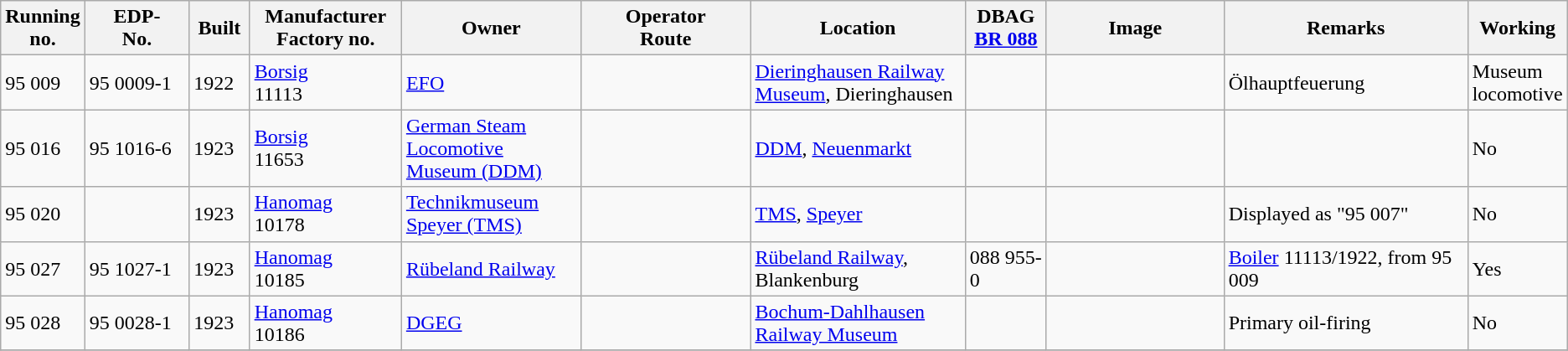<table class="wikitable" style="width="100%"; border:solid 1px #AAAAAA; background:#e3e3e3;">
<tr>
<th width="5%">Running<br>no.</th>
<th width="7%">EDP-<br>No.</th>
<th width="4%">Built</th>
<th width="10%">Manufacturer<br>Factory no.</th>
<th width="12%">Owner</th>
<th width="12%">Operator<br>Route</th>
<th width="15%">Location</th>
<th width="5%">DBAG<br><a href='#'>BR 088</a></th>
<th width="13%">Image</th>
<th width="20%">Remarks</th>
<th width="8%">Working</th>
</tr>
<tr>
<td>95 009</td>
<td>95 0009-1</td>
<td>1922</td>
<td><a href='#'>Borsig</a><br>11113</td>
<td><a href='#'>EFO</a></td>
<td></td>
<td><a href='#'>Dieringhausen Railway Museum</a>, Dieringhausen</td>
<td></td>
<td></td>
<td>Ölhauptfeuerung</td>
<td>Museum locomotive</td>
</tr>
<tr>
<td>95 016</td>
<td>95 1016-6</td>
<td>1923</td>
<td><a href='#'>Borsig</a><br>11653</td>
<td><a href='#'>German Steam Locomotive Museum (DDM)</a></td>
<td></td>
<td><a href='#'>DDM</a>, <a href='#'>Neuenmarkt</a></td>
<td></td>
<td></td>
<td></td>
<td>No</td>
</tr>
<tr>
<td>95 020</td>
<td></td>
<td>1923</td>
<td><a href='#'>Hanomag</a><br>10178</td>
<td><a href='#'>Technikmuseum Speyer (TMS)</a></td>
<td></td>
<td><a href='#'>TMS</a>, <a href='#'>Speyer</a></td>
<td></td>
<td></td>
<td>Displayed as "95 007"</td>
<td>No</td>
</tr>
<tr>
<td>95 027</td>
<td>95 1027-1</td>
<td>1923</td>
<td><a href='#'>Hanomag</a><br>10185</td>
<td><a href='#'>Rübeland Railway</a></td>
<td></td>
<td><a href='#'>Rübeland Railway</a>, Blankenburg</td>
<td>088 955-0</td>
<td></td>
<td><a href='#'>Boiler</a> 11113/1922, from 95 009</td>
<td>Yes</td>
</tr>
<tr>
<td>95 028</td>
<td>95 0028-1</td>
<td>1923</td>
<td><a href='#'>Hanomag</a><br>10186</td>
<td><a href='#'>DGEG</a></td>
<td></td>
<td><a href='#'>Bochum-Dahlhausen Railway Museum</a></td>
<td></td>
<td></td>
<td>Primary oil-firing</td>
<td>No</td>
</tr>
<tr>
</tr>
</table>
